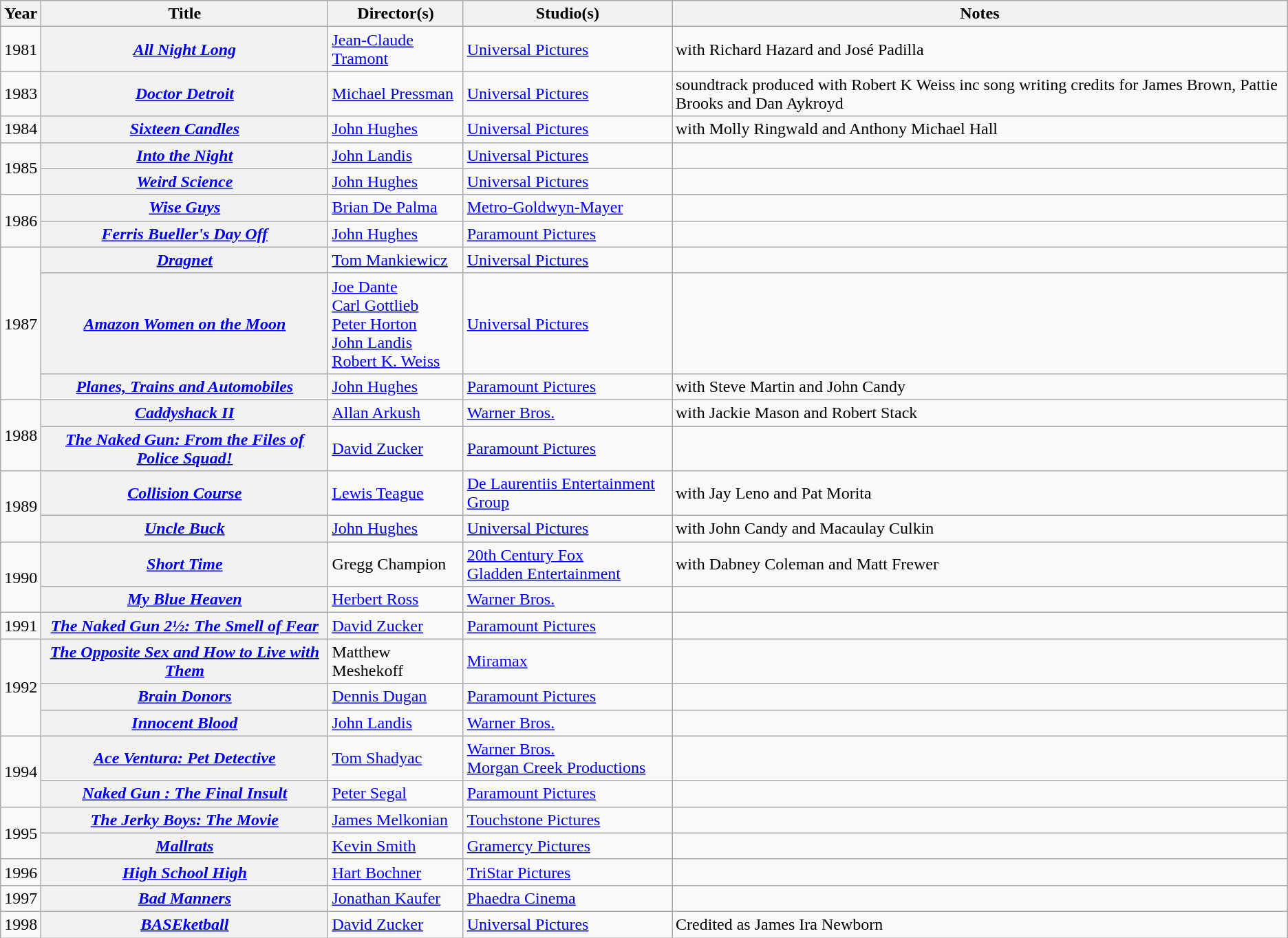<table class="wikitable sortable">
<tr>
<th>Year</th>
<th>Title</th>
<th>Director(s)</th>
<th>Studio(s)</th>
<th>Notes</th>
</tr>
<tr>
<td>1981</td>
<th><em><a href='#'>All Night Long</a></em></th>
<td><a href='#'>Jean-Claude Tramont</a></td>
<td><a href='#'>Universal Pictures</a></td>
<td>with Richard Hazard and José Padilla</td>
</tr>
<tr>
<td>1983</td>
<th><em><a href='#'>Doctor Detroit</a></em></th>
<td><a href='#'>Michael Pressman</a></td>
<td><a href='#'>Universal Pictures</a></td>
<td>soundtrack produced with Robert K Weiss inc song writing credits for James Brown, Pattie Brooks and Dan Aykroyd</td>
</tr>
<tr>
<td>1984</td>
<th><em><a href='#'>Sixteen Candles</a></em></th>
<td><a href='#'>John Hughes</a></td>
<td><a href='#'>Universal Pictures</a></td>
<td>with Molly Ringwald and Anthony Michael Hall</td>
</tr>
<tr>
<td rowspan="2">1985</td>
<th><em><a href='#'>Into the Night</a></em></th>
<td><a href='#'>John Landis</a></td>
<td><a href='#'>Universal Pictures</a></td>
<td></td>
</tr>
<tr>
<th><em><a href='#'>Weird Science</a></em></th>
<td><a href='#'>John Hughes</a></td>
<td><a href='#'>Universal Pictures</a></td>
<td></td>
</tr>
<tr>
<td rowspan="2">1986</td>
<th><em><a href='#'>Wise Guys</a></em></th>
<td><a href='#'>Brian De Palma</a></td>
<td><a href='#'>Metro-Goldwyn-Mayer</a></td>
<td></td>
</tr>
<tr>
<th><em><a href='#'>Ferris Bueller's Day Off</a></em></th>
<td><a href='#'>John Hughes</a></td>
<td><a href='#'>Paramount Pictures</a></td>
<td></td>
</tr>
<tr>
<td rowspan="3">1987</td>
<th><em><a href='#'>Dragnet</a></em></th>
<td><a href='#'>Tom Mankiewicz</a></td>
<td><a href='#'>Universal Pictures</a></td>
<td></td>
</tr>
<tr>
<th><em><a href='#'>Amazon Women on the Moon</a></em></th>
<td><a href='#'>Joe Dante</a><br><a href='#'>Carl Gottlieb</a><br><a href='#'>Peter Horton</a><br><a href='#'>John Landis</a><br><a href='#'>Robert K. Weiss</a></td>
<td><a href='#'>Universal Pictures</a></td>
<td></td>
</tr>
<tr>
<th><em><a href='#'>Planes, Trains and Automobiles</a></em></th>
<td><a href='#'>John Hughes</a></td>
<td><a href='#'>Paramount Pictures</a></td>
<td>with Steve Martin and John Candy</td>
</tr>
<tr>
<td rowspan="2">1988</td>
<th><em><a href='#'>Caddyshack II</a></em></th>
<td><a href='#'>Allan Arkush</a></td>
<td><a href='#'>Warner Bros.</a></td>
<td>with Jackie Mason and Robert Stack</td>
</tr>
<tr>
<th><em><a href='#'>The Naked Gun: From the Files of Police Squad!</a></em></th>
<td><a href='#'>David Zucker</a></td>
<td><a href='#'>Paramount Pictures</a></td>
<td></td>
</tr>
<tr>
<td rowspan="2">1989</td>
<th><em><a href='#'>Collision Course</a></em></th>
<td><a href='#'>Lewis Teague</a></td>
<td><a href='#'>De Laurentiis Entertainment Group</a></td>
<td>with Jay Leno and Pat Morita</td>
</tr>
<tr>
<th><em><a href='#'>Uncle Buck</a></em></th>
<td><a href='#'>John Hughes</a></td>
<td><a href='#'>Universal Pictures</a></td>
<td>with John Candy and Macaulay Culkin</td>
</tr>
<tr>
<td rowspan="2">1990</td>
<th><em><a href='#'>Short Time</a></em></th>
<td>Gregg Champion</td>
<td><a href='#'>20th Century Fox</a><br><a href='#'>Gladden Entertainment</a></td>
<td>with Dabney Coleman and Matt Frewer</td>
</tr>
<tr>
<th><em><a href='#'>My Blue Heaven</a></em></th>
<td><a href='#'>Herbert Ross</a></td>
<td><a href='#'>Warner Bros.</a></td>
<td></td>
</tr>
<tr>
<td>1991</td>
<th><em><a href='#'>The Naked Gun 2½: The Smell of Fear</a></em></th>
<td><a href='#'>David Zucker</a></td>
<td><a href='#'>Paramount Pictures</a></td>
<td></td>
</tr>
<tr>
<td rowspan="3">1992</td>
<th><em><a href='#'>The Opposite Sex and How to Live with Them</a></em></th>
<td>Matthew Meshekoff</td>
<td><a href='#'>Miramax</a></td>
<td></td>
</tr>
<tr>
<th><em><a href='#'>Brain Donors</a></em></th>
<td><a href='#'>Dennis Dugan</a></td>
<td><a href='#'>Paramount Pictures</a></td>
<td></td>
</tr>
<tr>
<th><em><a href='#'>Innocent Blood</a></em></th>
<td><a href='#'>John Landis</a></td>
<td><a href='#'>Warner Bros.</a></td>
<td></td>
</tr>
<tr>
<td rowspan="2">1994</td>
<th><em><a href='#'>Ace Ventura: Pet Detective</a></em></th>
<td><a href='#'>Tom Shadyac</a></td>
<td><a href='#'>Warner Bros.</a><br><a href='#'>Morgan Creek Productions</a></td>
<td></td>
</tr>
<tr>
<th><em><a href='#'>Naked Gun : The Final Insult</a></em></th>
<td><a href='#'>Peter Segal</a></td>
<td><a href='#'>Paramount Pictures</a></td>
<td></td>
</tr>
<tr>
<td rowspan="2">1995</td>
<th><em><a href='#'>The Jerky Boys: The Movie</a></em></th>
<td><a href='#'>James Melkonian</a></td>
<td><a href='#'>Touchstone Pictures</a></td>
<td></td>
</tr>
<tr>
<th><em><a href='#'>Mallrats</a></em></th>
<td><a href='#'>Kevin Smith</a></td>
<td><a href='#'>Gramercy Pictures</a></td>
<td></td>
</tr>
<tr>
<td>1996</td>
<th><em><a href='#'>High School High</a></em></th>
<td><a href='#'>Hart Bochner</a></td>
<td><a href='#'>TriStar Pictures</a></td>
<td></td>
</tr>
<tr>
<td>1997</td>
<th><em><a href='#'>Bad Manners</a></em></th>
<td><a href='#'>Jonathan Kaufer</a></td>
<td><a href='#'>Phaedra Cinema</a></td>
<td></td>
</tr>
<tr>
<td>1998</td>
<th><em><a href='#'>BASEketball</a></em></th>
<td><a href='#'>David Zucker</a></td>
<td><a href='#'>Universal Pictures</a></td>
<td>Credited as James Ira Newborn</td>
</tr>
</table>
